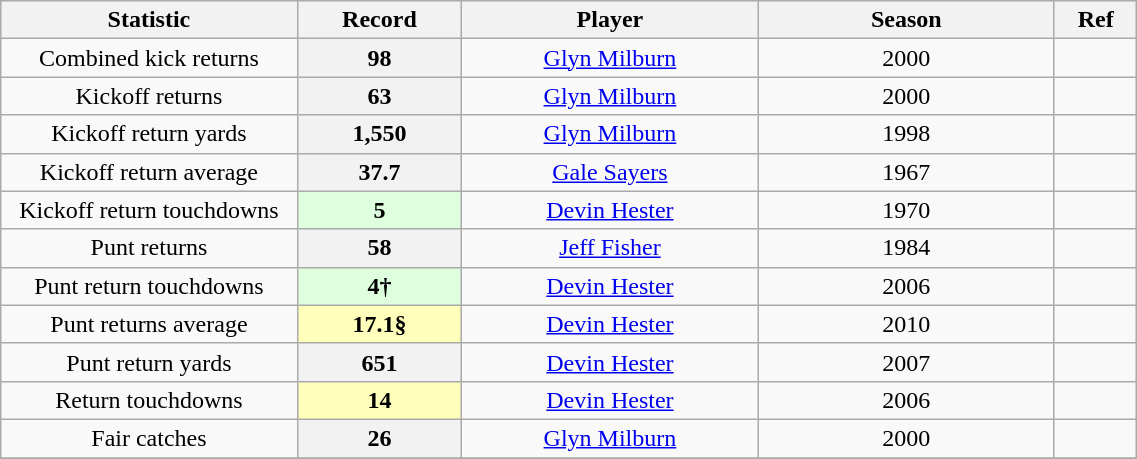<table class="sortable wikitable" style="text-align:center" width="60%">
<tr>
<th scope="col" width=18%>Statistic</th>
<th scope="col" width=10% class="unsortable">Record</th>
<th scope="col" width=18%>Player</th>
<th scope="col" width=18%>Season</th>
<th scope="col" width=5% class="unsortable">Ref</th>
</tr>
<tr>
<td>Combined kick returns</td>
<th>98</th>
<td><a href='#'>Glyn Milburn</a></td>
<td>2000</td>
<td></td>
</tr>
<tr>
<td>Kickoff returns</td>
<th>63</th>
<td><a href='#'>Glyn Milburn</a></td>
<td>2000</td>
<td></td>
</tr>
<tr>
<td>Kickoff return yards</td>
<th>1,550</th>
<td><a href='#'>Glyn Milburn</a></td>
<td>1998</td>
<td></td>
</tr>
<tr>
<td>Kickoff return average</td>
<th>37.7</th>
<td><a href='#'>Gale Sayers</a></td>
<td>1967</td>
<td></td>
</tr>
<tr>
<td>Kickoff return touchdowns</td>
<th scope="row" style="background-color:#ddffdd">5</th>
<td><a href='#'>Devin Hester</a></td>
<td>1970</td>
<td></td>
</tr>
<tr>
<td>Punt returns</td>
<th>58</th>
<td><a href='#'>Jeff Fisher</a></td>
<td>1984</td>
<td></td>
</tr>
<tr>
<td>Punt return touchdowns</td>
<th scope="row" style="background-color:#ddffdd">4†</th>
<td><a href='#'>Devin Hester</a></td>
<td>2006</td>
<td></td>
</tr>
<tr>
<td>Punt returns average</td>
<th style="background-color:#ffffbb">17.1§</th>
<td><a href='#'>Devin Hester</a></td>
<td>2010</td>
<td></td>
</tr>
<tr>
<td>Punt return yards</td>
<th>651</th>
<td><a href='#'>Devin Hester</a></td>
<td>2007</td>
<td></td>
</tr>
<tr>
<td>Return touchdowns</td>
<th style="background-color:#ffffbb">14</th>
<td><a href='#'>Devin Hester</a></td>
<td>2006</td>
<td></td>
</tr>
<tr>
<td>Fair catches</td>
<th>26</th>
<td><a href='#'>Glyn Milburn</a></td>
<td>2000</td>
<td></td>
</tr>
<tr>
</tr>
</table>
